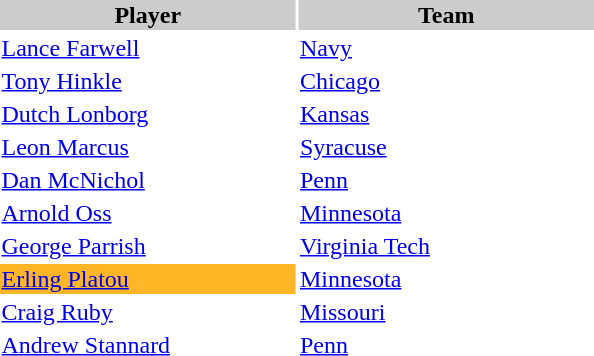<table style="width:400px" "border:'1' 'solid' 'gray'">
<tr>
<th style="background:#CCCCCC;width:50%">Player</th>
<th style="background:#CCCCCC;width:50%">Team</th>
</tr>
<tr>
<td><a href='#'>Lance Farwell</a></td>
<td><a href='#'>Navy</a></td>
</tr>
<tr>
<td><a href='#'>Tony Hinkle</a></td>
<td><a href='#'>Chicago</a></td>
</tr>
<tr>
<td><a href='#'>Dutch Lonborg</a></td>
<td><a href='#'>Kansas</a></td>
</tr>
<tr>
<td><a href='#'>Leon Marcus</a></td>
<td><a href='#'>Syracuse</a></td>
</tr>
<tr>
<td><a href='#'>Dan McNichol</a></td>
<td><a href='#'>Penn</a></td>
</tr>
<tr>
<td><a href='#'>Arnold Oss</a></td>
<td><a href='#'>Minnesota</a></td>
</tr>
<tr>
<td><a href='#'>George Parrish</a></td>
<td><a href='#'>Virginia Tech</a></td>
</tr>
<tr>
<td style="background-color:#ffb626"><a href='#'>Erling Platou</a></td>
<td><a href='#'>Minnesota</a></td>
</tr>
<tr>
<td><a href='#'>Craig Ruby</a></td>
<td><a href='#'>Missouri</a></td>
</tr>
<tr>
<td><a href='#'>Andrew Stannard</a></td>
<td><a href='#'>Penn</a></td>
</tr>
</table>
